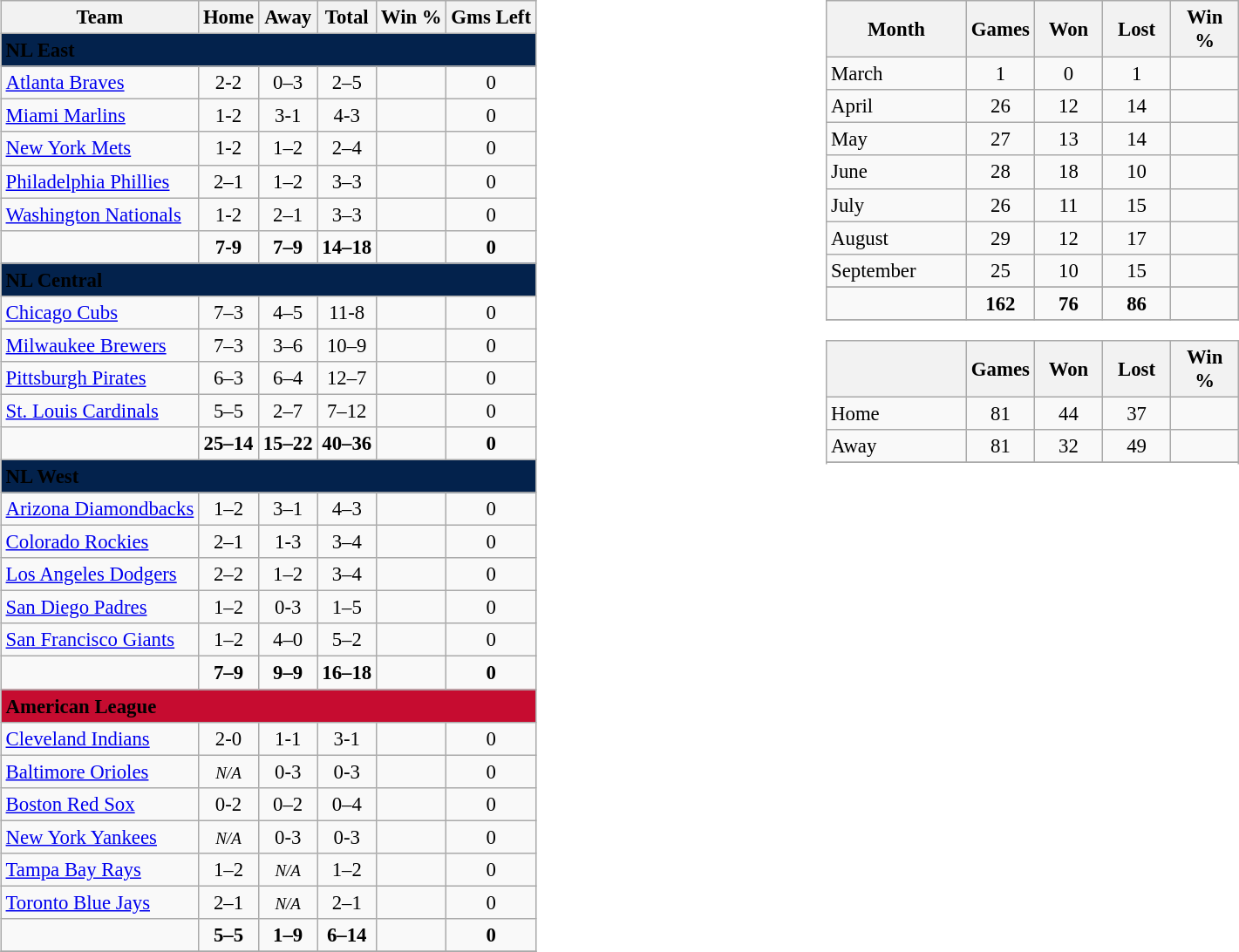<table width=100%>
<tr>
<td width=50% valign="top"><br><table class="wikitable" style="font-size: 95%; text-align: center;">
<tr>
<th>Team</th>
<th>Home</th>
<th>Away</th>
<th>Total</th>
<th>Win %</th>
<th>Gms Left</th>
</tr>
<tr>
<td colspan="6" style="text-align:left; background:#03224c"><span> <strong>NL East</strong> </span></td>
</tr>
<tr>
<td align="left"><a href='#'>Atlanta Braves</a></td>
<td>2-2</td>
<td>0–3</td>
<td>2–5</td>
<td></td>
<td>0</td>
</tr>
<tr>
<td align="left"><a href='#'>Miami Marlins</a></td>
<td>1-2</td>
<td>3-1</td>
<td>4-3</td>
<td></td>
<td>0</td>
</tr>
<tr>
<td align="left"><a href='#'>New York Mets</a></td>
<td>1-2</td>
<td>1–2</td>
<td>2–4</td>
<td></td>
<td>0</td>
</tr>
<tr>
<td align="left"><a href='#'>Philadelphia Phillies</a></td>
<td>2–1</td>
<td>1–2</td>
<td>3–3</td>
<td></td>
<td>0</td>
</tr>
<tr>
<td align="left"><a href='#'>Washington Nationals</a></td>
<td>1-2</td>
<td>2–1</td>
<td>3–3</td>
<td></td>
<td>0</td>
</tr>
<tr style="font-weight:bold;">
<td></td>
<td>7-9</td>
<td>7–9</td>
<td>14–18</td>
<td></td>
<td>0</td>
</tr>
<tr>
<td colspan="6" style="text-align:left; background:#03224c"><span> <strong>NL Central</strong> </span></td>
</tr>
<tr>
<td align="left"><a href='#'>Chicago Cubs</a></td>
<td>7–3</td>
<td>4–5</td>
<td>11-8</td>
<td></td>
<td>0</td>
</tr>
<tr>
<td align="left"><a href='#'>Milwaukee Brewers</a></td>
<td>7–3</td>
<td>3–6</td>
<td>10–9</td>
<td></td>
<td>0</td>
</tr>
<tr>
<td align="left"><a href='#'>Pittsburgh Pirates</a></td>
<td>6–3</td>
<td>6–4</td>
<td>12–7</td>
<td></td>
<td>0</td>
</tr>
<tr>
<td align="left"><a href='#'>St. Louis Cardinals</a></td>
<td>5–5</td>
<td>2–7</td>
<td>7–12</td>
<td></td>
<td>0</td>
</tr>
<tr style="font-weight:bold;">
<td></td>
<td>25–14</td>
<td>15–22</td>
<td>40–36</td>
<td></td>
<td>0</td>
</tr>
<tr>
<td colspan="6" style="text-align:left; background:#03224c"><span> <strong>NL West</strong> </span></td>
</tr>
<tr>
<td align="left"><a href='#'>Arizona Diamondbacks</a></td>
<td>1–2</td>
<td>3–1</td>
<td>4–3</td>
<td></td>
<td>0</td>
</tr>
<tr>
<td align="left"><a href='#'>Colorado Rockies</a></td>
<td>2–1</td>
<td>1-3</td>
<td>3–4</td>
<td></td>
<td>0</td>
</tr>
<tr>
<td align="left"><a href='#'>Los Angeles Dodgers</a></td>
<td>2–2</td>
<td>1–2</td>
<td>3–4</td>
<td></td>
<td>0</td>
</tr>
<tr>
<td align="left"><a href='#'>San Diego Padres</a></td>
<td>1–2</td>
<td>0-3</td>
<td>1–5</td>
<td></td>
<td>0</td>
</tr>
<tr>
<td align="left"><a href='#'>San Francisco Giants</a></td>
<td>1–2</td>
<td>4–0</td>
<td>5–2</td>
<td></td>
<td>0</td>
</tr>
<tr style="font-weight:bold;">
<td></td>
<td>7–9</td>
<td>9–9</td>
<td>16–18</td>
<td></td>
<td>0</td>
</tr>
<tr>
<td colspan="6" style="text-align:left; background:#c60c30"><span> <strong>American League</strong> </span></td>
</tr>
<tr>
<td align="left"><a href='#'>Cleveland Indians</a></td>
<td>2-0</td>
<td>1-1</td>
<td>3-1</td>
<td></td>
<td>0</td>
</tr>
<tr>
<td align="left"><a href='#'>Baltimore Orioles</a></td>
<td><em><small>N/A</small></em></td>
<td>0-3</td>
<td>0-3</td>
<td></td>
<td>0</td>
</tr>
<tr>
<td align="left"><a href='#'>Boston Red Sox</a></td>
<td>0-2</td>
<td>0–2</td>
<td>0–4</td>
<td></td>
<td>0</td>
</tr>
<tr>
<td align="left"><a href='#'>New York Yankees</a></td>
<td><em><small>N/A</small></em></td>
<td>0-3</td>
<td>0-3</td>
<td></td>
<td>0</td>
</tr>
<tr>
<td align="left"><a href='#'>Tampa Bay Rays</a></td>
<td>1–2</td>
<td><em><small>N/A</small></em></td>
<td>1–2</td>
<td></td>
<td>0</td>
</tr>
<tr>
<td align="left"><a href='#'>Toronto Blue Jays</a></td>
<td>2–1</td>
<td><em><small>N/A</small></em></td>
<td>2–1</td>
<td></td>
<td>0</td>
</tr>
<tr style="font-weight:bold;">
<td></td>
<td>5–5</td>
<td>1–9</td>
<td>6–14</td>
<td></td>
<td>0</td>
</tr>
<tr>
</tr>
</table>
</td>
<td width=50% valign="top"><br><table class="wikitable" style="font-size: 95%; text-align: center;">
<tr>
<th width="100">Month</th>
<th width="45">Games</th>
<th width="45">Won</th>
<th width="45">Lost</th>
<th width="45">Win %</th>
</tr>
<tr>
<td align="left">March</td>
<td>1</td>
<td>0</td>
<td>1</td>
<td></td>
</tr>
<tr>
<td align="left">April</td>
<td>26</td>
<td>12</td>
<td>14</td>
<td></td>
</tr>
<tr>
<td align="left">May</td>
<td>27</td>
<td>13</td>
<td>14</td>
<td></td>
</tr>
<tr>
<td align="left">June</td>
<td>28</td>
<td>18</td>
<td>10</td>
<td></td>
</tr>
<tr>
<td align="left">July</td>
<td>26</td>
<td>11</td>
<td>15</td>
<td></td>
</tr>
<tr>
<td align="left">August</td>
<td>29</td>
<td>12</td>
<td>17</td>
<td></td>
</tr>
<tr>
<td align="left">September</td>
<td>25</td>
<td>10</td>
<td>15</td>
<td></td>
</tr>
<tr>
</tr>
<tr style="font-weight:bold;">
<td></td>
<td>162</td>
<td>76</td>
<td>86</td>
<td></td>
</tr>
<tr>
</tr>
</table>
<table class="wikitable" style="font-size: 95%; text-align: center;">
<tr>
<th width="100"></th>
<th width="45">Games</th>
<th width="45">Won</th>
<th width="45">Lost</th>
<th width="45">Win %</th>
</tr>
<tr>
<td align="left">Home</td>
<td>81</td>
<td>44</td>
<td>37</td>
<td></td>
</tr>
<tr>
<td align="left">Away</td>
<td>81</td>
<td>32</td>
<td>49</td>
<td></td>
</tr>
<tr>
</tr>
<tr>
</tr>
</table>
</td>
</tr>
</table>
